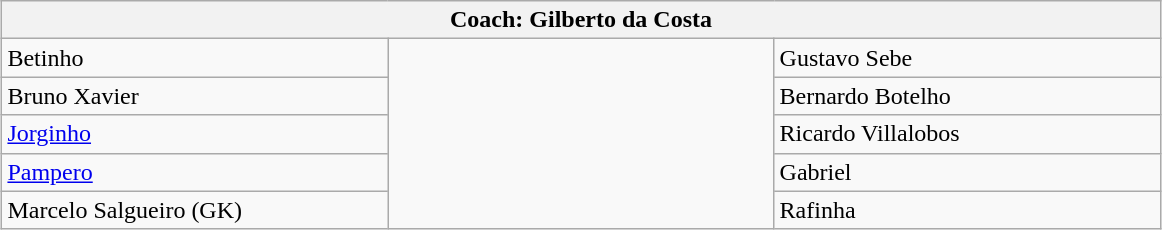<table class="wikitable"  style="margin:1em auto;">
<tr>
<th width="750" colspan="3"><strong>Coach: Gilberto da Costa</strong></th>
</tr>
<tr>
<td width="250"> Betinho</td>
<td width="250" rowspan="6"></td>
<td> Gustavo Sebe</td>
</tr>
<tr>
<td width="250"> Bruno Xavier</td>
<td width="250"> Bernardo Botelho</td>
</tr>
<tr>
<td width="250"> <a href='#'>Jorginho</a></td>
<td width="250"> Ricardo Villalobos</td>
</tr>
<tr>
<td width="250"> <a href='#'>Pampero</a></td>
<td width="250"> Gabriel</td>
</tr>
<tr>
<td width="250"> Marcelo Salgueiro (GK)</td>
<td width="250"> Rafinha</td>
</tr>
</table>
